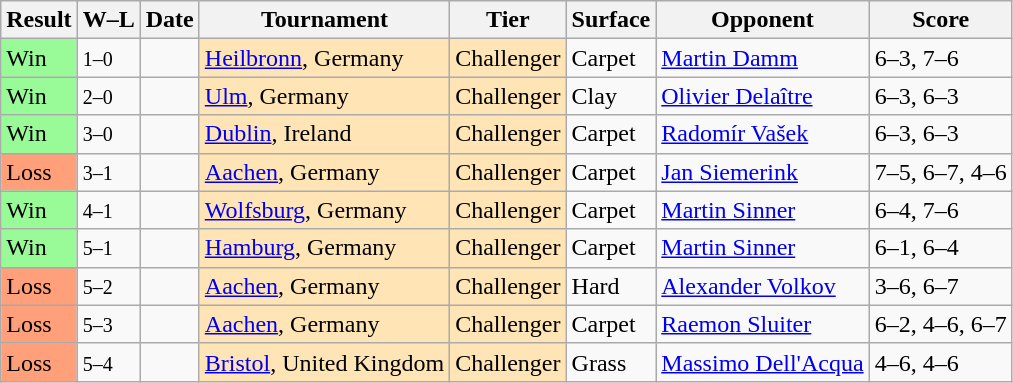<table class="sortable wikitable">
<tr>
<th>Result</th>
<th class="unsortable">W–L</th>
<th>Date</th>
<th>Tournament</th>
<th>Tier</th>
<th>Surface</th>
<th>Opponent</th>
<th class="unsortable">Score</th>
</tr>
<tr>
<td style="background:#98fb98;">Win</td>
<td><small>1–0</small></td>
<td></td>
<td style="background:moccasin;"><a href='#'>Heilbronn</a>, Germany</td>
<td style="background:moccasin;">Challenger</td>
<td>Carpet</td>
<td> <a href='#'>Martin Damm</a></td>
<td>6–3, 7–6</td>
</tr>
<tr>
<td style="background:#98fb98;">Win</td>
<td><small>2–0</small></td>
<td></td>
<td style="background:moccasin;"><a href='#'>Ulm</a>, Germany</td>
<td style="background:moccasin;">Challenger</td>
<td>Clay</td>
<td> <a href='#'>Olivier Delaître</a></td>
<td>6–3, 6–3</td>
</tr>
<tr>
<td style="background:#98fb98;">Win</td>
<td><small>3–0</small></td>
<td></td>
<td style="background:moccasin;"><a href='#'>Dublin</a>, Ireland</td>
<td style="background:moccasin;">Challenger</td>
<td>Carpet</td>
<td> <a href='#'>Radomír Vašek</a></td>
<td>6–3, 6–3</td>
</tr>
<tr>
<td style="background:#ffa07a;">Loss</td>
<td><small>3–1</small></td>
<td></td>
<td style="background:moccasin;"><a href='#'>Aachen</a>, Germany</td>
<td style="background:moccasin;">Challenger</td>
<td>Carpet</td>
<td> <a href='#'>Jan Siemerink</a></td>
<td>7–5, 6–7, 4–6</td>
</tr>
<tr>
<td style="background:#98fb98;">Win</td>
<td><small>4–1</small></td>
<td></td>
<td style="background:moccasin;"><a href='#'>Wolfsburg</a>, Germany</td>
<td style="background:moccasin;">Challenger</td>
<td>Carpet</td>
<td> <a href='#'>Martin Sinner</a></td>
<td>6–4, 7–6</td>
</tr>
<tr>
<td style="background:#98fb98;">Win</td>
<td><small>5–1</small></td>
<td></td>
<td style="background:moccasin;"><a href='#'>Hamburg</a>, Germany</td>
<td style="background:moccasin;">Challenger</td>
<td>Carpet</td>
<td> <a href='#'>Martin Sinner</a></td>
<td>6–1, 6–4</td>
</tr>
<tr>
<td style="background:#ffa07a;">Loss</td>
<td><small>5–2</small></td>
<td></td>
<td style="background:moccasin;"><a href='#'>Aachen</a>, Germany</td>
<td style="background:moccasin;">Challenger</td>
<td>Hard</td>
<td> <a href='#'>Alexander Volkov</a></td>
<td>3–6, 6–7</td>
</tr>
<tr>
<td style="background:#ffa07a;">Loss</td>
<td><small>5–3</small></td>
<td></td>
<td style="background:moccasin;"><a href='#'>Aachen</a>, Germany</td>
<td style="background:moccasin;">Challenger</td>
<td>Carpet</td>
<td> <a href='#'>Raemon Sluiter</a></td>
<td>6–2, 4–6, 6–7</td>
</tr>
<tr>
<td style="background:#ffa07a;">Loss</td>
<td><small>5–4</small></td>
<td></td>
<td style="background:moccasin;"><a href='#'>Bristol</a>, United Kingdom</td>
<td style="background:moccasin;">Challenger</td>
<td>Grass</td>
<td> <a href='#'>Massimo Dell'Acqua</a></td>
<td>4–6, 4–6</td>
</tr>
</table>
